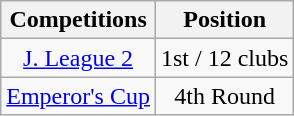<table class="wikitable" style="text-align:center;">
<tr>
<th>Competitions</th>
<th>Position</th>
</tr>
<tr>
<td><a href='#'>J. League 2</a></td>
<td>1st / 12 clubs</td>
</tr>
<tr>
<td><a href='#'>Emperor's Cup</a></td>
<td>4th Round</td>
</tr>
</table>
